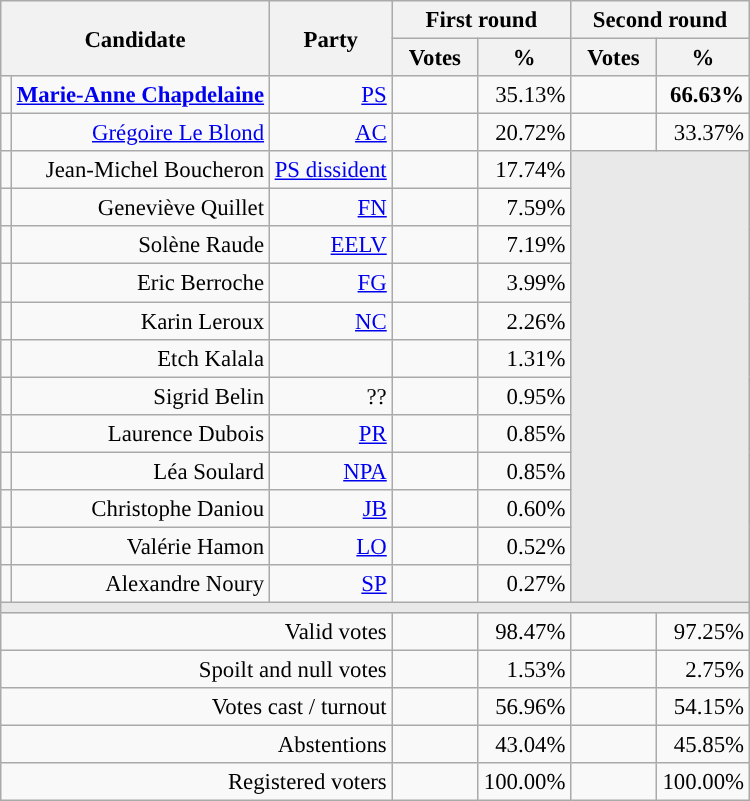<table class="wikitable" style="text-align:right;font-size:95%;">
<tr>
<th rowspan=2 colspan=2>Candidate</th>
<th rowspan=2 colspan=1>Party</th>
<th colspan=2>First round</th>
<th colspan=2>Second round</th>
</tr>
<tr>
<th style="width:50px;">Votes</th>
<th style="width:55px;">%</th>
<th style="width:50px;">Votes</th>
<th style="width:55px;">%</th>
</tr>
<tr>
<td style="color:inherit;background-color:"></td>
<td><strong><a href='#'>Marie-Anne Chapdelaine</a></strong></td>
<td><a href='#'>PS</a></td>
<td></td>
<td>35.13%</td>
<td><strong></strong></td>
<td><strong>66.63%</strong></td>
</tr>
<tr>
<td style="color:inherit;background-color:"></td>
<td><a href='#'>Grégoire Le Blond</a></td>
<td><a href='#'>AC</a></td>
<td></td>
<td>20.72%</td>
<td></td>
<td>33.37%</td>
</tr>
<tr>
<td style="color:inherit;background-color:"></td>
<td>Jean-Michel Boucheron</td>
<td><a href='#'>PS dissident</a></td>
<td></td>
<td>17.74%</td>
<td colspan=7 rowspan=12 style="background-color:#E9E9E9;"></td>
</tr>
<tr>
<td style="color:inherit;background-color:"></td>
<td>Geneviève Quillet</td>
<td><a href='#'>FN</a></td>
<td></td>
<td>7.59%</td>
</tr>
<tr>
<td style="color:inherit;background-color:"></td>
<td>Solène Raude</td>
<td><a href='#'>EELV</a></td>
<td></td>
<td>7.19%</td>
</tr>
<tr>
<td style="color:inherit;background-color:"></td>
<td>Eric Berroche</td>
<td><a href='#'>FG</a></td>
<td></td>
<td>3.99%</td>
</tr>
<tr>
<td style="color:inherit;background-color:"></td>
<td>Karin Leroux</td>
<td><a href='#'>NC</a></td>
<td></td>
<td>2.26%</td>
</tr>
<tr>
<td style="background-color:;"></td>
<td>Etch Kalala</td>
<td></td>
<td></td>
<td>1.31%</td>
</tr>
<tr>
<td style="background-color:;"></td>
<td>Sigrid Belin</td>
<td>??</td>
<td></td>
<td>0.95%</td>
</tr>
<tr>
<td style="color:inherit;background-color:"></td>
<td>Laurence Dubois</td>
<td><a href='#'>PR</a></td>
<td></td>
<td>0.85%</td>
</tr>
<tr>
<td style="color:inherit;background-color:"></td>
<td>Léa Soulard</td>
<td><a href='#'>NPA</a></td>
<td></td>
<td>0.85%</td>
</tr>
<tr>
<td style="color:inherit;background-color:"></td>
<td>Christophe Daniou</td>
<td><a href='#'>JB</a> </td>
<td></td>
<td>0.60%</td>
</tr>
<tr>
<td style="color:inherit;background-color:"></td>
<td>Valérie Hamon</td>
<td><a href='#'>LO</a></td>
<td></td>
<td>0.52%</td>
</tr>
<tr>
<td style="color:inherit;background-color:"></td>
<td>Alexandre Noury</td>
<td><a href='#'>SP</a></td>
<td></td>
<td>0.27%</td>
</tr>
<tr>
<td colspan=7 style="background-color:#E9E9E9;"></td>
</tr>
<tr>
<td colspan=3>Valid votes</td>
<td></td>
<td>98.47%</td>
<td></td>
<td>97.25%</td>
</tr>
<tr>
<td colspan=3>Spoilt and null votes</td>
<td></td>
<td>1.53%</td>
<td></td>
<td>2.75%</td>
</tr>
<tr>
<td colspan=3>Votes cast / turnout</td>
<td></td>
<td>56.96%</td>
<td></td>
<td>54.15%</td>
</tr>
<tr>
<td colspan=3>Abstentions</td>
<td></td>
<td>43.04%</td>
<td></td>
<td>45.85%</td>
</tr>
<tr>
<td colspan=3>Registered voters</td>
<td></td>
<td>100.00%</td>
<td></td>
<td>100.00%</td>
</tr>
</table>
